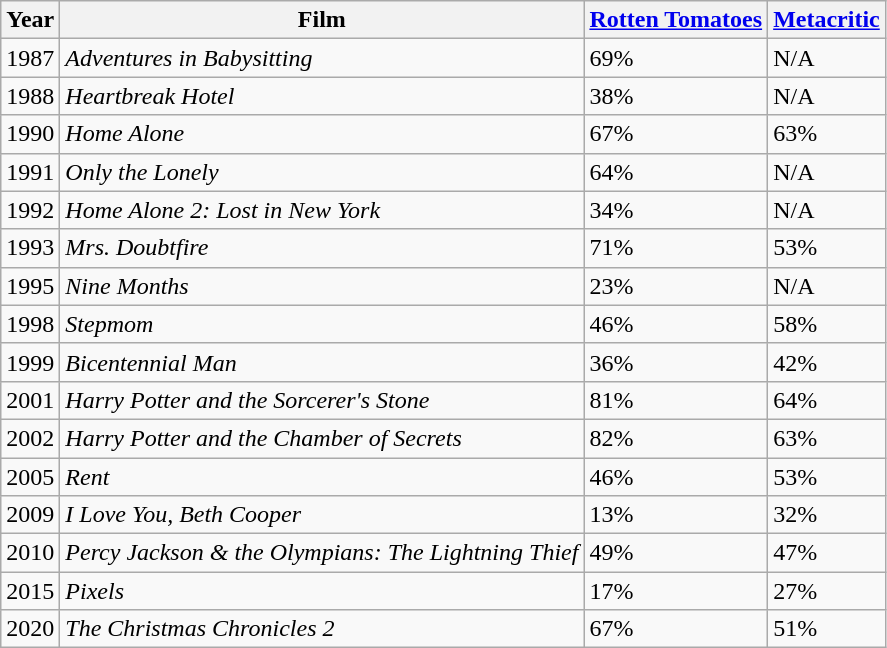<table class="wikitable sortable">
<tr>
<th>Year</th>
<th>Film</th>
<th><a href='#'>Rotten Tomatoes</a></th>
<th><a href='#'>Metacritic</a></th>
</tr>
<tr>
<td>1987</td>
<td><em>Adventures in Babysitting</em></td>
<td>69%</td>
<td>N/A</td>
</tr>
<tr>
<td>1988</td>
<td><em>Heartbreak Hotel</em></td>
<td>38%</td>
<td>N/A</td>
</tr>
<tr>
<td>1990</td>
<td><em>Home Alone</em></td>
<td>67%</td>
<td>63%</td>
</tr>
<tr>
<td>1991</td>
<td><em>Only the Lonely</em></td>
<td>64%</td>
<td>N/A</td>
</tr>
<tr>
<td>1992</td>
<td><em>Home Alone 2: Lost in New York</em></td>
<td>34%</td>
<td>N/A</td>
</tr>
<tr>
<td>1993</td>
<td><em>Mrs. Doubtfire</em></td>
<td>71%</td>
<td>53%</td>
</tr>
<tr>
<td>1995</td>
<td><em>Nine Months</em></td>
<td>23%</td>
<td>N/A</td>
</tr>
<tr>
<td>1998</td>
<td><em>Stepmom</em></td>
<td>46%</td>
<td>58%</td>
</tr>
<tr>
<td>1999</td>
<td><em>Bicentennial Man</em></td>
<td>36%</td>
<td>42%</td>
</tr>
<tr>
<td>2001</td>
<td><em>Harry Potter and the Sorcerer's Stone</em></td>
<td>81%</td>
<td>64%</td>
</tr>
<tr>
<td>2002</td>
<td><em>Harry Potter and the Chamber of Secrets</em></td>
<td>82%</td>
<td>63%</td>
</tr>
<tr>
<td>2005</td>
<td><em>Rent</em></td>
<td>46%</td>
<td>53%</td>
</tr>
<tr>
<td>2009</td>
<td><em>I Love You, Beth Cooper</em></td>
<td>13%</td>
<td>32%</td>
</tr>
<tr>
<td>2010</td>
<td><em>Percy Jackson & the Olympians: The Lightning Thief</em></td>
<td>49%</td>
<td>47%</td>
</tr>
<tr>
<td>2015</td>
<td><em>Pixels</em></td>
<td>17%</td>
<td>27%</td>
</tr>
<tr>
<td>2020</td>
<td><em>The Christmas Chronicles 2</em></td>
<td>67%</td>
<td>51%</td>
</tr>
</table>
